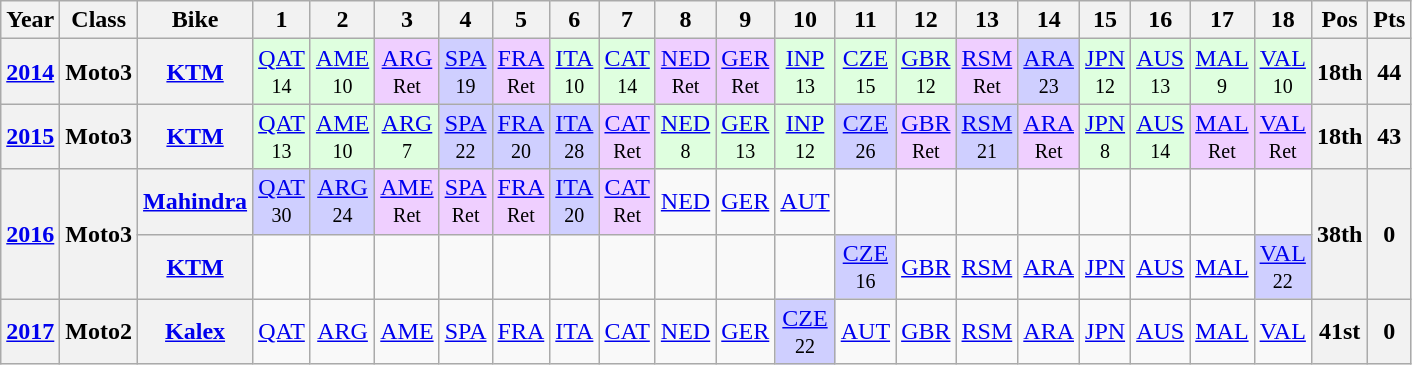<table class="wikitable" style="text-align:center">
<tr>
<th>Year</th>
<th>Class</th>
<th>Bike</th>
<th>1</th>
<th>2</th>
<th>3</th>
<th>4</th>
<th>5</th>
<th>6</th>
<th>7</th>
<th>8</th>
<th>9</th>
<th>10</th>
<th>11</th>
<th>12</th>
<th>13</th>
<th>14</th>
<th>15</th>
<th>16</th>
<th>17</th>
<th>18</th>
<th>Pos</th>
<th>Pts</th>
</tr>
<tr>
<th><a href='#'>2014</a></th>
<th>Moto3</th>
<th><a href='#'>KTM</a></th>
<td style="background:#dfffdf;"><a href='#'>QAT</a><br><small>14</small></td>
<td style="background:#dfffdf;"><a href='#'>AME</a><br><small>10</small></td>
<td style="background:#EFCFFF;"><a href='#'>ARG</a><br><small>Ret</small></td>
<td style="background:#cfcfff;"><a href='#'>SPA</a><br><small>19</small></td>
<td style="background:#EFCFFF;"><a href='#'>FRA</a><br><small>Ret</small></td>
<td style="background:#dfffdf;"><a href='#'>ITA</a><br><small>10</small></td>
<td style="background:#dfffdf;"><a href='#'>CAT</a><br><small>14</small></td>
<td style="background:#EFCFFF;"><a href='#'>NED</a><br><small>Ret</small></td>
<td style="background:#EFCFFF;"><a href='#'>GER</a><br><small>Ret</small></td>
<td style="background:#dfffdf;"><a href='#'>INP</a><br><small>13</small></td>
<td style="background:#dfffdf;"><a href='#'>CZE</a><br><small>15</small></td>
<td style="background:#dfffdf;"><a href='#'>GBR</a><br><small>12</small></td>
<td style="background:#EFCFFF;"><a href='#'>RSM</a><br><small>Ret</small></td>
<td style="background:#cfcfff;"><a href='#'>ARA</a><br><small>23</small></td>
<td style="background:#dfffdf;"><a href='#'>JPN</a><br><small>12</small></td>
<td style="background:#dfffdf;"><a href='#'>AUS</a><br><small>13</small></td>
<td style="background:#dfffdf;"><a href='#'>MAL</a><br><small>9</small></td>
<td style="background:#dfffdf;"><a href='#'>VAL</a><br><small>10</small></td>
<th>18th</th>
<th>44</th>
</tr>
<tr>
<th><a href='#'>2015</a></th>
<th>Moto3</th>
<th><a href='#'>KTM</a></th>
<td style="background:#dfffdf;"><a href='#'>QAT</a><br><small>13</small></td>
<td style="background:#dfffdf;"><a href='#'>AME</a><br><small>10</small></td>
<td style="background:#dfffdf;"><a href='#'>ARG</a><br><small>7</small></td>
<td style="background:#cfcfff;"><a href='#'>SPA</a><br><small>22</small></td>
<td style="background:#cfcfff;"><a href='#'>FRA</a><br><small>20</small></td>
<td style="background:#cfcfff;"><a href='#'>ITA</a><br><small>28</small></td>
<td style="background:#efcfff;"><a href='#'>CAT</a><br><small>Ret</small></td>
<td style="background:#dfffdf;"><a href='#'>NED</a><br><small>8</small></td>
<td style="background:#dfffdf;"><a href='#'>GER</a><br><small>13</small></td>
<td style="background:#dfffdf;"><a href='#'>INP</a><br><small>12</small></td>
<td style="background:#cfcfff;"><a href='#'>CZE</a><br><small>26</small></td>
<td style="background:#efcfff;"><a href='#'>GBR</a><br><small>Ret</small></td>
<td style="background:#cfcfff;"><a href='#'>RSM</a><br><small>21</small></td>
<td style="background:#efcfff;"><a href='#'>ARA</a><br><small>Ret</small></td>
<td style="background:#dfffdf;"><a href='#'>JPN</a><br><small>8</small></td>
<td style="background:#dfffdf;"><a href='#'>AUS</a><br><small>14</small></td>
<td style="background:#efcfff;"><a href='#'>MAL</a><br><small>Ret</small></td>
<td style="background:#efcfff;"><a href='#'>VAL</a><br><small>Ret</small></td>
<th>18th</th>
<th>43</th>
</tr>
<tr>
<th rowspan=2><a href='#'>2016</a></th>
<th rowspan=2>Moto3</th>
<th><a href='#'>Mahindra</a></th>
<td style="background:#cfcfff;"><a href='#'>QAT</a><br><small>30</small></td>
<td style="background:#cfcfff;"><a href='#'>ARG</a><br><small>24</small></td>
<td style="background:#efcfff;"><a href='#'>AME</a><br><small>Ret</small></td>
<td style="background:#efcfff;"><a href='#'>SPA</a><br><small>Ret</small></td>
<td style="background:#efcfff;"><a href='#'>FRA</a><br><small>Ret</small></td>
<td style="background:#cfcfff;"><a href='#'>ITA</a><br><small>20</small></td>
<td style="background:#efcfff;"><a href='#'>CAT</a><br><small>Ret</small></td>
<td><a href='#'>NED</a></td>
<td><a href='#'>GER</a></td>
<td><a href='#'>AUT</a></td>
<td></td>
<td></td>
<td></td>
<td></td>
<td></td>
<td></td>
<td></td>
<td></td>
<th rowspan=2>38th</th>
<th rowspan=2>0</th>
</tr>
<tr>
<th><a href='#'>KTM</a></th>
<td></td>
<td></td>
<td></td>
<td></td>
<td></td>
<td></td>
<td></td>
<td></td>
<td></td>
<td></td>
<td style="background:#cfcfff;"><a href='#'>CZE</a><br><small>16</small></td>
<td><a href='#'>GBR</a></td>
<td><a href='#'>RSM</a></td>
<td><a href='#'>ARA</a></td>
<td><a href='#'>JPN</a></td>
<td><a href='#'>AUS</a></td>
<td><a href='#'>MAL</a></td>
<td style="background:#cfcfff;"><a href='#'>VAL</a><br><small>22</small></td>
</tr>
<tr>
<th><a href='#'>2017</a></th>
<th>Moto2</th>
<th><a href='#'>Kalex</a></th>
<td><a href='#'>QAT</a></td>
<td><a href='#'>ARG</a></td>
<td><a href='#'>AME</a></td>
<td><a href='#'>SPA</a></td>
<td><a href='#'>FRA</a></td>
<td><a href='#'>ITA</a></td>
<td><a href='#'>CAT</a></td>
<td><a href='#'>NED</a></td>
<td><a href='#'>GER</a></td>
<td style="background:#cfcfff;"><a href='#'>CZE</a><br><small>22</small></td>
<td><a href='#'>AUT</a></td>
<td><a href='#'>GBR</a></td>
<td><a href='#'>RSM</a></td>
<td><a href='#'>ARA</a></td>
<td><a href='#'>JPN</a></td>
<td><a href='#'>AUS</a></td>
<td><a href='#'>MAL</a></td>
<td><a href='#'>VAL</a></td>
<th>41st</th>
<th>0</th>
</tr>
</table>
